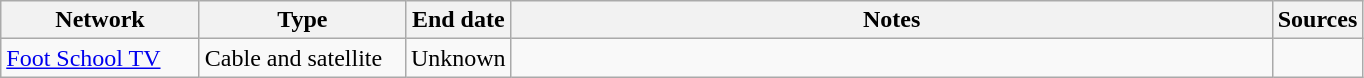<table class="wikitable">
<tr>
<th style="text-align:center; width:125px">Network</th>
<th style="text-align:center; width:130px">Type</th>
<th style="text-align:center; width:60px">End date</th>
<th style="text-align:center; width:500px">Notes</th>
<th style="text-align:center; width:30px">Sources</th>
</tr>
<tr>
<td><a href='#'>Foot School TV</a></td>
<td>Cable and satellite</td>
<td>Unknown</td>
<td></td>
<td></td>
</tr>
</table>
